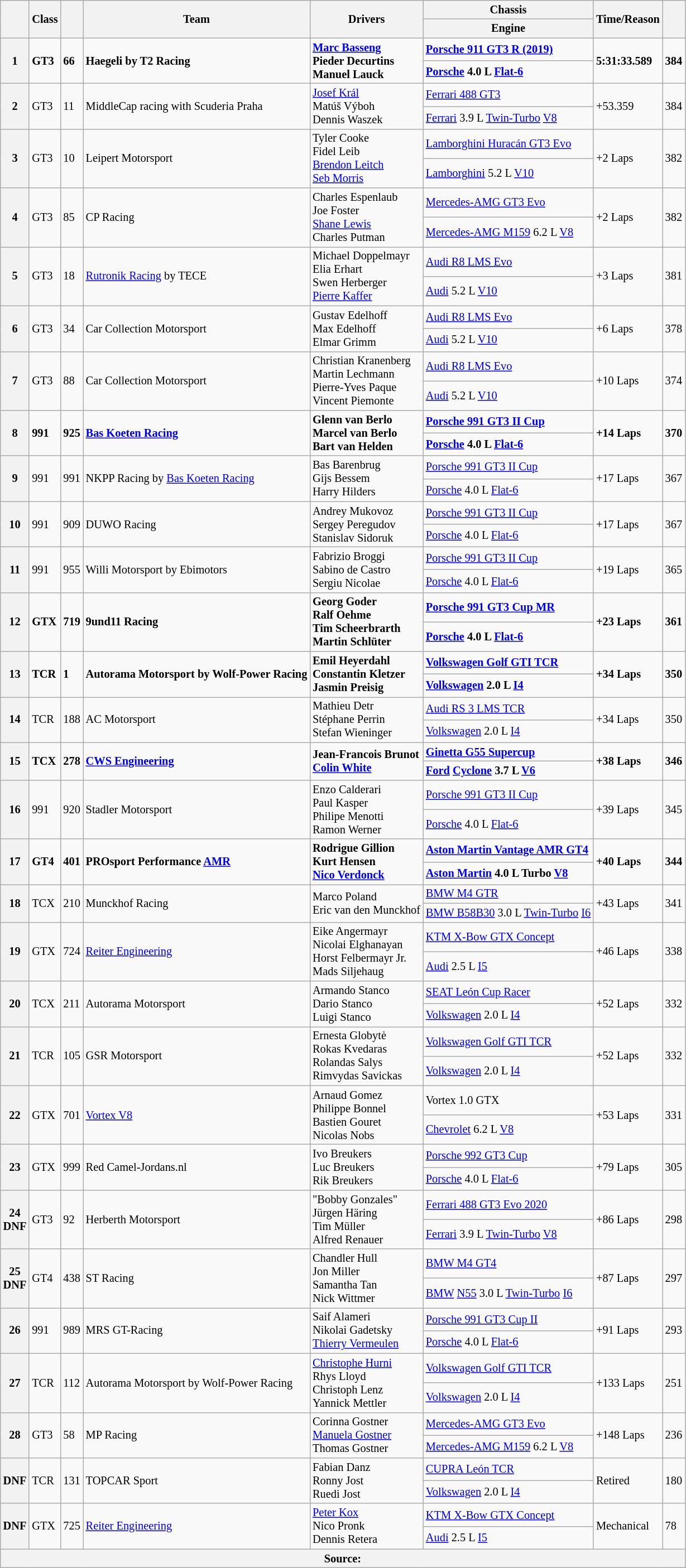<table class="wikitable" style="font-size: 85%;">
<tr>
<th rowspan=2></th>
<th rowspan=2>Class</th>
<th rowspan=2></th>
<th rowspan=2>Team</th>
<th rowspan=2>Drivers</th>
<th>Chassis</th>
<th rowspan=2>Time/Reason</th>
<th rowspan=2></th>
</tr>
<tr>
<th>Engine</th>
</tr>
<tr style="font-weight:bold">
<th rowspan=2>1</th>
<td rowspan=2>GT3</td>
<td rowspan=2>66</td>
<td rowspan=2> Haegeli by T2 Racing</td>
<td rowspan=2> <a href='#'>Marc Basseng</a><br> Pieder Decurtins<br> Manuel Lauck</td>
<td><a href='#'>Porsche 911 GT3 R (2019)</a></td>
<td rowspan=2>5:31:33.589</td>
<td rowspan=2>384</td>
</tr>
<tr style="font-weight:bold">
<td><a href='#'>Porsche</a> 4.0 L <a href='#'>Flat-6</a></td>
</tr>
<tr>
<th rowspan=2>2</th>
<td rowspan=2>GT3</td>
<td rowspan=2>11</td>
<td rowspan=2> MiddleCap racing with Scuderia Praha</td>
<td rowspan=2> <a href='#'>Josef Král</a><br> Matúš Výboh<br> Dennis Waszek</td>
<td><a href='#'>Ferrari 488 GT3</a></td>
<td rowspan=2>+53.359</td>
<td rowspan=2>384</td>
</tr>
<tr>
<td><a href='#'>Ferrari</a> 3.9 L <a href='#'>Twin-Turbo</a> <a href='#'>V8</a></td>
</tr>
<tr>
<th rowspan=2>3</th>
<td rowspan=2>GT3</td>
<td rowspan=2>10</td>
<td rowspan=2> Leipert Motorsport</td>
<td rowspan=2> Tyler Cooke<br> Fidel Leib<br> <a href='#'>Brendon Leitch</a><br> <a href='#'>Seb Morris</a></td>
<td><a href='#'>Lamborghini Huracán GT3 Evo</a></td>
<td rowspan=2>+2 Laps</td>
<td rowspan=2>382</td>
</tr>
<tr>
<td><a href='#'>Lamborghini</a> 5.2 L <a href='#'>V10</a></td>
</tr>
<tr>
<th rowspan=2>4</th>
<td rowspan=2>GT3</td>
<td rowspan=2>85</td>
<td rowspan=2> CP Racing</td>
<td rowspan=2> Charles Espenlaub<br> Joe Foster<br> <a href='#'>Shane Lewis</a><br> Charles Putman</td>
<td><a href='#'>Mercedes-AMG GT3 Evo</a></td>
<td rowspan=2>+2 Laps</td>
<td rowspan=2>382</td>
</tr>
<tr>
<td><a href='#'>Mercedes-AMG M159</a> 6.2 L <a href='#'>V8</a></td>
</tr>
<tr>
<th rowspan=2>5</th>
<td rowspan=2>GT3</td>
<td rowspan=2>18</td>
<td rowspan=2> <a href='#'>Rutronik Racing</a> by TECE</td>
<td rowspan=2> Michael Doppelmayr<br> Elia Erhart<br> Swen Herberger<br> <a href='#'>Pierre Kaffer</a></td>
<td><a href='#'>Audi R8 LMS Evo</a></td>
<td rowspan=2>+3 Laps</td>
<td rowspan=2>381</td>
</tr>
<tr>
<td><a href='#'>Audi</a> 5.2 L <a href='#'>V10</a></td>
</tr>
<tr>
<th rowspan=2>6</th>
<td rowspan=2>GT3</td>
<td rowspan=2>34</td>
<td rowspan=2> Car Collection Motorsport</td>
<td rowspan=2> Gustav Edelhoff<br> Max Edelhoff<br> Elmar Grimm</td>
<td><a href='#'>Audi R8 LMS Evo</a></td>
<td rowspan=2>+6 Laps</td>
<td rowspan=2>378</td>
</tr>
<tr>
<td><a href='#'>Audi</a> 5.2 L <a href='#'>V10</a></td>
</tr>
<tr>
<th rowspan=2>7</th>
<td rowspan=2>GT3</td>
<td rowspan=2>88</td>
<td rowspan=2> Car Collection Motorsport</td>
<td rowspan=2> Christian Kranenberg<br> Martin Lechmann<br> Pierre-Yves Paque<br> Vincent Piemonte</td>
<td><a href='#'>Audi R8 LMS Evo</a></td>
<td rowspan=2>+10 Laps</td>
<td rowspan=2>374</td>
</tr>
<tr>
<td><a href='#'>Audi</a> 5.2 L <a href='#'>V10</a></td>
</tr>
<tr style="font-weight:bold">
<th rowspan=2>8</th>
<td rowspan=2>991</td>
<td rowspan=2>925</td>
<td rowspan=2> <a href='#'>Bas Koeten Racing</a></td>
<td rowspan=2> Glenn van Berlo<br> Marcel van Berlo<br> Bart van Helden</td>
<td><a href='#'>Porsche 991 GT3 II Cup</a></td>
<td rowspan=2>+14 Laps</td>
<td rowspan=2>370</td>
</tr>
<tr style="font-weight:bold">
<td><a href='#'>Porsche</a> 4.0 L <a href='#'>Flat-6</a></td>
</tr>
<tr>
<th rowspan=2>9</th>
<td rowspan=2>991</td>
<td rowspan=2>991</td>
<td rowspan=2> NKPP Racing by <a href='#'>Bas Koeten Racing</a></td>
<td rowspan=2> Bas Barenbrug<br> Gijs Bessem<br> Harry Hilders</td>
<td><a href='#'>Porsche 991 GT3 II Cup</a></td>
<td rowspan=2>+17 Laps</td>
<td rowspan=2>367</td>
</tr>
<tr>
<td><a href='#'>Porsche</a> 4.0 L <a href='#'>Flat-6</a></td>
</tr>
<tr>
<th rowspan=2>10</th>
<td rowspan=2>991</td>
<td rowspan=2>909</td>
<td rowspan=2> DUWO Racing</td>
<td rowspan=2> Andrey Mukovoz<br> Sergey Peregudov<br> Stanislav Sidoruk</td>
<td><a href='#'>Porsche 991 GT3 II Cup</a></td>
<td rowspan=2>+17 Laps</td>
<td rowspan=2>367</td>
</tr>
<tr>
<td><a href='#'>Porsche</a> 4.0 L <a href='#'>Flat-6</a></td>
</tr>
<tr>
<th rowspan=2>11</th>
<td rowspan=2>991</td>
<td rowspan=2>955</td>
<td rowspan=2> Willi Motorsport by Ebimotors</td>
<td rowspan=2> Fabrizio Broggi<br> Sabino de Castro<br> Sergiu Nicolae</td>
<td><a href='#'>Porsche 991 GT3 II Cup</a></td>
<td rowspan=2>+19 Laps</td>
<td rowspan=2>365</td>
</tr>
<tr>
<td><a href='#'>Porsche</a> 4.0 L <a href='#'>Flat-6</a></td>
</tr>
<tr style="font-weight:bold">
<th rowspan=2>12</th>
<td rowspan=2>GTX</td>
<td rowspan=2>719</td>
<td rowspan=2> 9und11 Racing</td>
<td rowspan=2> Georg Goder<br> Ralf Oehme<br> Tim Scheerbrarth<br> Martin Schlüter</td>
<td><a href='#'>Porsche 991 GT3 Cup MR</a></td>
<td rowspan=2>+23 Laps</td>
<td rowspan=2>361</td>
</tr>
<tr style="font-weight:bold">
<td><a href='#'>Porsche</a> 4.0 L <a href='#'>Flat-6</a></td>
</tr>
<tr style="font-weight:bold">
<th rowspan=2>13</th>
<td rowspan=2>TCR</td>
<td rowspan=2>1</td>
<td rowspan=2> Autorama Motorsport by Wolf-Power Racing</td>
<td rowspan=2> Emil Heyerdahl<br> Constantin Kletzer<br> Jasmin Preisig</td>
<td><a href='#'>Volkswagen Golf GTI TCR</a></td>
<td rowspan=2>+34 Laps</td>
<td rowspan=2>350</td>
</tr>
<tr style="font-weight:bold">
<td><a href='#'>Volkswagen</a> 2.0 L <a href='#'>I4</a></td>
</tr>
<tr>
<th rowspan=2>14</th>
<td rowspan=2>TCR</td>
<td rowspan=2>188</td>
<td rowspan=2> AC Motorsport</td>
<td rowspan=2> Mathieu Detr<br> Stéphane Perrin<br> Stefan Wieninger</td>
<td><a href='#'>Audi RS 3 LMS TCR</a></td>
<td rowspan=2>+34 Laps</td>
<td rowspan=2>350</td>
</tr>
<tr>
<td><a href='#'>Volkswagen</a> 2.0 L <a href='#'>I4</a></td>
</tr>
<tr style="font-weight:bold">
<th rowspan=2>15</th>
<td rowspan=2>TCX</td>
<td rowspan=2>278</td>
<td rowspan=2> <a href='#'>CWS Engineering</a></td>
<td rowspan=2> Jean-Francois Brunot<br> <a href='#'>Colin White</a></td>
<td><a href='#'>Ginetta G55 Supercup</a></td>
<td rowspan=2>+38 Laps</td>
<td rowspan=2>346</td>
</tr>
<tr style="font-weight:bold">
<td><a href='#'>Ford</a> <a href='#'>Cyclone</a> 3.7 L <a href='#'>V6</a></td>
</tr>
<tr>
<th rowspan=2>16</th>
<td rowspan=2>991</td>
<td rowspan=2>920</td>
<td rowspan=2> Stadler Motorsport</td>
<td rowspan=2> Enzo Calderari<br> Paul Kasper<br> Philipe Menotti<br> Ramon Werner</td>
<td><a href='#'>Porsche 991 GT3 II Cup</a></td>
<td rowspan=2>+39 Laps</td>
<td rowspan=2>345</td>
</tr>
<tr>
<td><a href='#'>Porsche</a> 4.0 L <a href='#'>Flat-6</a></td>
</tr>
<tr style="font-weight:bold">
<th rowspan=2>17</th>
<td rowspan=2>GT4</td>
<td rowspan=2>401</td>
<td rowspan=2> PROsport Performance <a href='#'>AMR</a></td>
<td rowspan=2> Rodrigue Gillion<br> Kurt Hensen<br> <a href='#'>Nico Verdonck</a></td>
<td><a href='#'>Aston Martin Vantage AMR GT4</a></td>
<td rowspan=2>+40 Laps</td>
<td rowspan=2>344</td>
</tr>
<tr style="font-weight:bold">
<td><a href='#'>Aston Martin</a> 4.0 L Turbo <a href='#'>V8</a></td>
</tr>
<tr>
<th rowspan=2>18</th>
<td rowspan=2>TCX</td>
<td rowspan=2>210</td>
<td rowspan=2> Munckhof Racing</td>
<td rowspan=2> Marco Poland<br> Eric van den Munckhof</td>
<td><a href='#'>BMW M4 GTR</a></td>
<td rowspan=2>+43 Laps</td>
<td rowspan=2>341</td>
</tr>
<tr>
<td><a href='#'>BMW B58B30</a> 3.0 L <a href='#'>Twin-Turbo</a> <a href='#'>I6</a></td>
</tr>
<tr>
<th rowspan=2>19</th>
<td rowspan=2>GTX</td>
<td rowspan=2>724</td>
<td rowspan=2> <a href='#'>Reiter Engineering</a></td>
<td rowspan=2> Eike Angermayr<br> Nicolai Elghanayan<br> Horst Felbermayr Jr.<br> Mads Siljehaug</td>
<td><a href='#'>KTM X-Bow GTX Concept</a></td>
<td rowspan=2>+46 Laps</td>
<td rowspan=2>338</td>
</tr>
<tr>
<td><a href='#'>Audi</a> 2.5 L <a href='#'>I5</a></td>
</tr>
<tr>
<th rowspan=2>20</th>
<td rowspan=2>TCX</td>
<td rowspan=2>211</td>
<td rowspan=2> Autorama Motorsport</td>
<td rowspan=2> Armando Stanco<br> Dario Stanco<br> Luigi Stanco</td>
<td><a href='#'>SEAT León Cup Racer</a></td>
<td rowspan=2>+52 Laps</td>
<td rowspan=2>332</td>
</tr>
<tr>
<td><a href='#'>Volkswagen</a> 2.0 L <a href='#'>I4</a></td>
</tr>
<tr>
<th rowspan=2>21</th>
<td rowspan=2>TCR</td>
<td rowspan=2>105</td>
<td rowspan=2> GSR Motorsport</td>
<td rowspan=2> Ernesta Globytė<br> Rokas Kvedaras<br> Rolandas Salys<br> Rimvydas Savickas</td>
<td><a href='#'>Volkswagen Golf GTI TCR</a></td>
<td rowspan=2>+52 Laps</td>
<td rowspan=2>332</td>
</tr>
<tr>
<td><a href='#'>Volkswagen</a> 2.0 L <a href='#'>I4</a></td>
</tr>
<tr>
<th rowspan=2>22</th>
<td rowspan=2>GTX</td>
<td rowspan=2>701</td>
<td rowspan=2> <a href='#'>Vortex V8</a></td>
<td rowspan=2> Arnaud Gomez<br> Philippe Bonnel<br> Bastien Gouret<br> Nicolas Nobs</td>
<td>Vortex 1.0 GTX</td>
<td rowspan=2>+53 Laps</td>
<td rowspan=2>331</td>
</tr>
<tr>
<td><a href='#'>Chevrolet</a> 6.2 L <a href='#'>V8</a></td>
</tr>
<tr>
<th rowspan=2>23</th>
<td rowspan=2>GTX</td>
<td rowspan=2>999</td>
<td rowspan=2> Red Camel-Jordans.nl</td>
<td rowspan=2> Ivo Breukers<br> Luc Breukers<br> Rik Breukers</td>
<td><a href='#'>Porsche 992 GT3 Cup</a></td>
<td rowspan=2>+79 Laps</td>
<td rowspan=2>305</td>
</tr>
<tr>
<td><a href='#'>Porsche</a> 4.0 L <a href='#'>Flat-6</a></td>
</tr>
<tr>
<th rowspan=2>24<br>DNF</th>
<td rowspan=2>GT3</td>
<td rowspan=2>92</td>
<td rowspan=2> Herberth Motorsport</td>
<td rowspan=2> "Bobby Gonzales"<br> Jürgen Häring<br> Tim Müller<br> Alfred Renauer</td>
<td><a href='#'>Ferrari 488 GT3 Evo 2020</a></td>
<td rowspan=2>+86 Laps</td>
<td rowspan=2>298</td>
</tr>
<tr>
<td><a href='#'>Ferrari</a> 3.9 L <a href='#'>Twin-Turbo</a> <a href='#'>V8</a></td>
</tr>
<tr>
<th rowspan=2>25<br>DNF</th>
<td rowspan=2>GT4</td>
<td rowspan=2>438</td>
<td rowspan=2> ST Racing</td>
<td rowspan=2> Chandler Hull<br> Jon Miller<br> Samantha Tan<br> Nick Wittmer</td>
<td><a href='#'>BMW M4 GT4</a></td>
<td rowspan=2>+87 Laps</td>
<td rowspan=2>297</td>
</tr>
<tr>
<td><a href='#'>BMW</a> <a href='#'>N55</a> 3.0 L <a href='#'>Twin-Turbo</a> <a href='#'>I6</a></td>
</tr>
<tr>
<th rowspan=2>26</th>
<td rowspan=2>991</td>
<td rowspan=2>989</td>
<td rowspan=2> MRS GT-Racing</td>
<td rowspan=2> Saif Alameri<br> Nikolai Gadetsky<br> <a href='#'>Thierry Vermeulen</a></td>
<td><a href='#'>Porsche 991 GT3 Cup II</a></td>
<td rowspan=2>+91 Laps</td>
<td rowspan=2>293</td>
</tr>
<tr>
<td><a href='#'>Porsche</a> 4.0 L <a href='#'>Flat-6</a></td>
</tr>
<tr>
<th rowspan=2>27</th>
<td rowspan=2>TCR</td>
<td rowspan=2>112</td>
<td rowspan=2> Autorama Motorsport by Wolf-Power Racing</td>
<td rowspan=2> <a href='#'>Christophe Hurni</a><br> Rhys Lloyd<br> Christoph Lenz<br> Yannick Mettler</td>
<td><a href='#'>Volkswagen Golf GTI TCR</a></td>
<td rowspan=2>+133 Laps</td>
<td rowspan=2>251</td>
</tr>
<tr>
<td><a href='#'>Volkswagen</a> 2.0 L <a href='#'>I4</a></td>
</tr>
<tr>
<th rowspan=2>28</th>
<td rowspan=2>GT3</td>
<td rowspan=2>58</td>
<td rowspan=2> MP Racing</td>
<td rowspan=2> Corinna Gostner<br> <a href='#'>Manuela Gostner</a><br> Thomas Gostner</td>
<td><a href='#'>Mercedes-AMG GT3 Evo</a></td>
<td rowspan=2>+148 Laps</td>
<td rowspan=2>236</td>
</tr>
<tr>
<td><a href='#'>Mercedes-AMG M159</a> 6.2 L <a href='#'>V8</a></td>
</tr>
<tr>
<th rowspan=2>DNF</th>
<td rowspan=2>TCR</td>
<td rowspan=2>131</td>
<td rowspan=2> TOPCAR Sport</td>
<td rowspan=2> Fabian Danz<br> Ronny Jost<br> Ruedi Jost</td>
<td><a href='#'>CUPRA León TCR</a></td>
<td rowspan=2>Retired</td>
<td rowspan=2>180</td>
</tr>
<tr>
<td><a href='#'>Volkswagen</a> 2.0 L <a href='#'>I4</a></td>
</tr>
<tr>
<th rowspan=2>DNF</th>
<td rowspan=2>GTX</td>
<td rowspan=2>725</td>
<td rowspan=2> <a href='#'>Reiter Engineering</a></td>
<td rowspan=2> <a href='#'>Peter Kox</a><br> Nico Pronk<br> Dennis Retera</td>
<td><a href='#'>KTM X-Bow GTX Concept</a></td>
<td rowspan=2>Mechanical</td>
<td rowspan=2>78</td>
</tr>
<tr>
<td><a href='#'>Audi</a> 2.5 L <a href='#'>I5</a></td>
</tr>
<tr>
<th colspan=8>Source:</th>
</tr>
</table>
